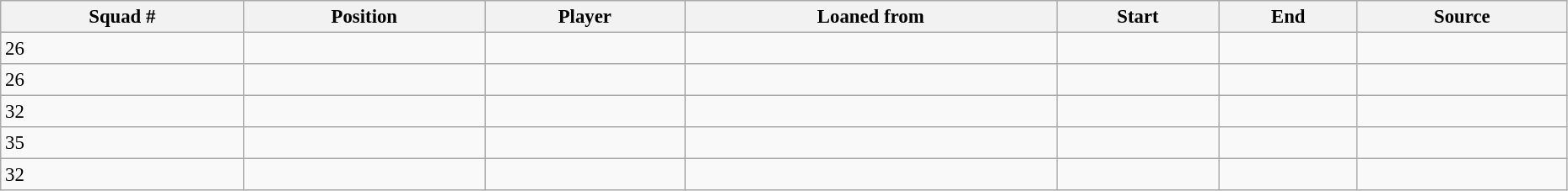<table width=98% class="wikitable sortable" style="text-align:center; font-size:95%; text-align:left">
<tr>
<th>Squad #</th>
<th>Position</th>
<th>Player</th>
<th>Loaned from</th>
<th>Start</th>
<th>End</th>
<th>Source</th>
</tr>
<tr>
<td>26</td>
<td></td>
<td></td>
<td></td>
<td></td>
<td></td>
<td></td>
</tr>
<tr>
<td>26</td>
<td></td>
<td></td>
<td></td>
<td></td>
<td></td>
<td></td>
</tr>
<tr>
<td>32</td>
<td></td>
<td></td>
<td></td>
<td></td>
<td></td>
<td></td>
</tr>
<tr>
<td>35</td>
<td></td>
<td></td>
<td></td>
<td></td>
<td></td>
<td></td>
</tr>
<tr>
<td>32</td>
<td></td>
<td></td>
<td></td>
<td></td>
<td></td>
<td></td>
</tr>
</table>
